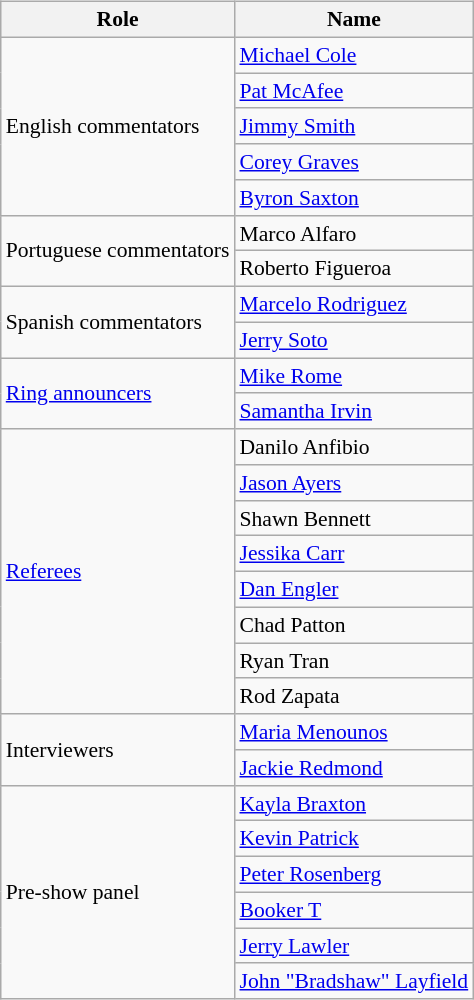<table class=wikitable style="font-size:90%; margin: 0.5em 0 0.5em 1em; float: right; clear: right;">
<tr>
<th>Role</th>
<th>Name</th>
</tr>
<tr>
<td rowspan="5">English commentators</td>
<td><a href='#'>Michael Cole</a> </td>
</tr>
<tr>
<td><a href='#'>Pat McAfee</a> </td>
</tr>
<tr>
<td><a href='#'>Jimmy Smith</a> </td>
</tr>
<tr>
<td><a href='#'>Corey Graves</a> </td>
</tr>
<tr>
<td><a href='#'>Byron Saxton</a><br></td>
</tr>
<tr>
<td rowspan=2>Portuguese commentators</td>
<td>Marco Alfaro</td>
</tr>
<tr>
<td>Roberto Figueroa</td>
</tr>
<tr>
<td rowspan="2">Spanish commentators</td>
<td><a href='#'>Marcelo Rodriguez</a></td>
</tr>
<tr>
<td><a href='#'>Jerry Soto</a></td>
</tr>
<tr>
<td rowspan="2"><a href='#'>Ring announcers</a></td>
<td><a href='#'>Mike Rome</a> </td>
</tr>
<tr>
<td><a href='#'>Samantha Irvin</a> </td>
</tr>
<tr>
<td rowspan="8"><a href='#'>Referees</a></td>
<td>Danilo Anfibio</td>
</tr>
<tr>
<td><a href='#'>Jason Ayers</a></td>
</tr>
<tr>
<td>Shawn Bennett</td>
</tr>
<tr>
<td><a href='#'>Jessika Carr</a></td>
</tr>
<tr>
<td><a href='#'>Dan Engler</a></td>
</tr>
<tr>
<td>Chad Patton</td>
</tr>
<tr>
<td>Ryan Tran</td>
</tr>
<tr>
<td>Rod Zapata</td>
</tr>
<tr>
<td rowspan=2>Interviewers</td>
<td><a href='#'>Maria Menounos</a></td>
</tr>
<tr>
<td><a href='#'>Jackie Redmond</a></td>
</tr>
<tr>
<td rowspan="6">Pre-show panel</td>
<td><a href='#'>Kayla Braxton</a></td>
</tr>
<tr>
<td><a href='#'>Kevin Patrick</a></td>
</tr>
<tr>
<td><a href='#'>Peter Rosenberg</a></td>
</tr>
<tr>
<td><a href='#'>Booker T</a></td>
</tr>
<tr>
<td><a href='#'>Jerry Lawler</a></td>
</tr>
<tr>
<td><a href='#'>John "Bradshaw" Layfield</a></td>
</tr>
</table>
